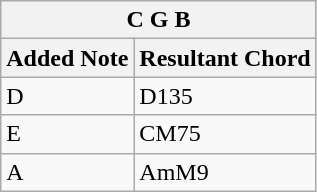<table class="wikitable">
<tr>
<th colspan="2">C G B</th>
</tr>
<tr>
<th>Added Note</th>
<th>Resultant Chord</th>
</tr>
<tr>
<td>D</td>
<td>D135</td>
</tr>
<tr>
<td>E</td>
<td>CM75</td>
</tr>
<tr>
<td>A</td>
<td>AmM9</td>
</tr>
</table>
